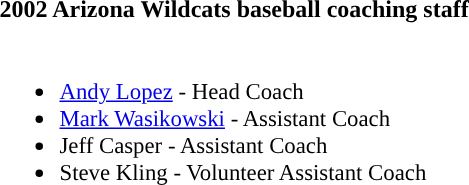<table class="toccolours">
<tr>
<th colspan="9">2002 Arizona Wildcats baseball coaching staff</th>
</tr>
<tr>
<td style="text-align: left; font-size: 95%;" valign="top"><br><ul><li><a href='#'>Andy Lopez</a> - Head Coach</li><li><a href='#'>Mark Wasikowski</a> - Assistant Coach</li><li>Jeff Casper - Assistant Coach</li><li>Steve Kling - Volunteer Assistant Coach</li></ul></td>
</tr>
</table>
